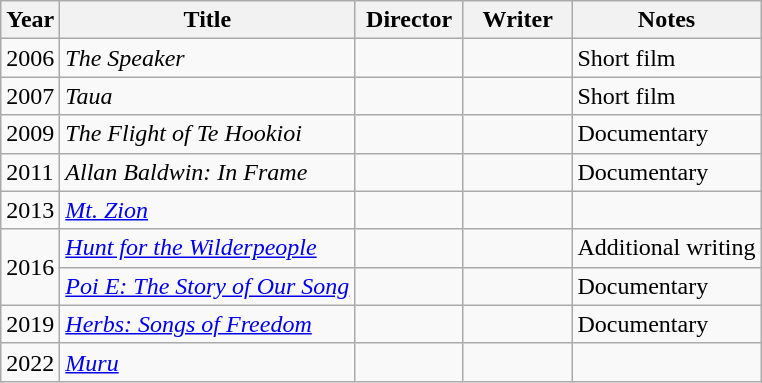<table class="wikitable">
<tr>
<th>Year</th>
<th>Title</th>
<th width=65>Director</th>
<th width=65>Writer</th>
<th>Notes</th>
</tr>
<tr>
<td>2006</td>
<td><em>The Speaker</em></td>
<td></td>
<td></td>
<td>Short film</td>
</tr>
<tr>
<td>2007</td>
<td><em>Taua</em></td>
<td></td>
<td></td>
<td>Short film</td>
</tr>
<tr>
<td>2009</td>
<td><em>The Flight of Te Hookioi</em></td>
<td></td>
<td></td>
<td>Documentary</td>
</tr>
<tr>
<td>2011</td>
<td><em>Allan Baldwin: In Frame</em></td>
<td></td>
<td></td>
<td>Documentary</td>
</tr>
<tr>
<td>2013</td>
<td><em><a href='#'>Mt. Zion</a></em></td>
<td></td>
<td></td>
<td></td>
</tr>
<tr>
<td rowspan="2">2016</td>
<td><em><a href='#'>Hunt for the Wilderpeople</a></em></td>
<td></td>
<td></td>
<td>Additional writing</td>
</tr>
<tr>
<td><em><a href='#'>Poi E: The Story of Our Song</a></em></td>
<td></td>
<td></td>
<td>Documentary</td>
</tr>
<tr>
<td>2019</td>
<td><em><a href='#'>Herbs: Songs of Freedom</a></em></td>
<td></td>
<td></td>
<td>Documentary</td>
</tr>
<tr>
<td>2022</td>
<td><em><a href='#'>Muru</a></em></td>
<td></td>
<td></td>
<td></td>
</tr>
</table>
